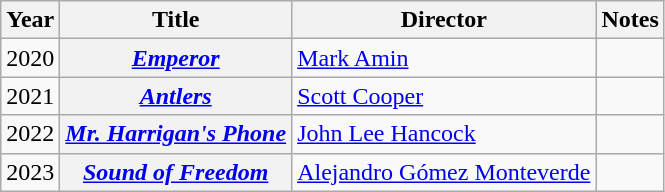<table class="wikitable sortable plainrowheaders">
<tr>
<th>Year</th>
<th>Title</th>
<th>Director</th>
<th>Notes</th>
</tr>
<tr>
<td>2020</td>
<th scope="row" style="text-align:center;"><em><a href='#'>Emperor</a></em></th>
<td><a href='#'>Mark Amin</a></td>
<td></td>
</tr>
<tr>
<td>2021</td>
<th scope="row" style="text-align:center;"><em><a href='#'>Antlers</a></em></th>
<td><a href='#'>Scott Cooper</a></td>
<td></td>
</tr>
<tr>
<td>2022</td>
<th scope="row" style="text-align:center;"><em><a href='#'>Mr. Harrigan's Phone</a></em></th>
<td><a href='#'>John Lee Hancock</a></td>
<td></td>
</tr>
<tr>
<td>2023</td>
<th scope="row" style="text-align:center;"><em><a href='#'>Sound of Freedom</a></em></th>
<td><a href='#'>Alejandro Gómez Monteverde</a></td>
<td></td>
</tr>
</table>
